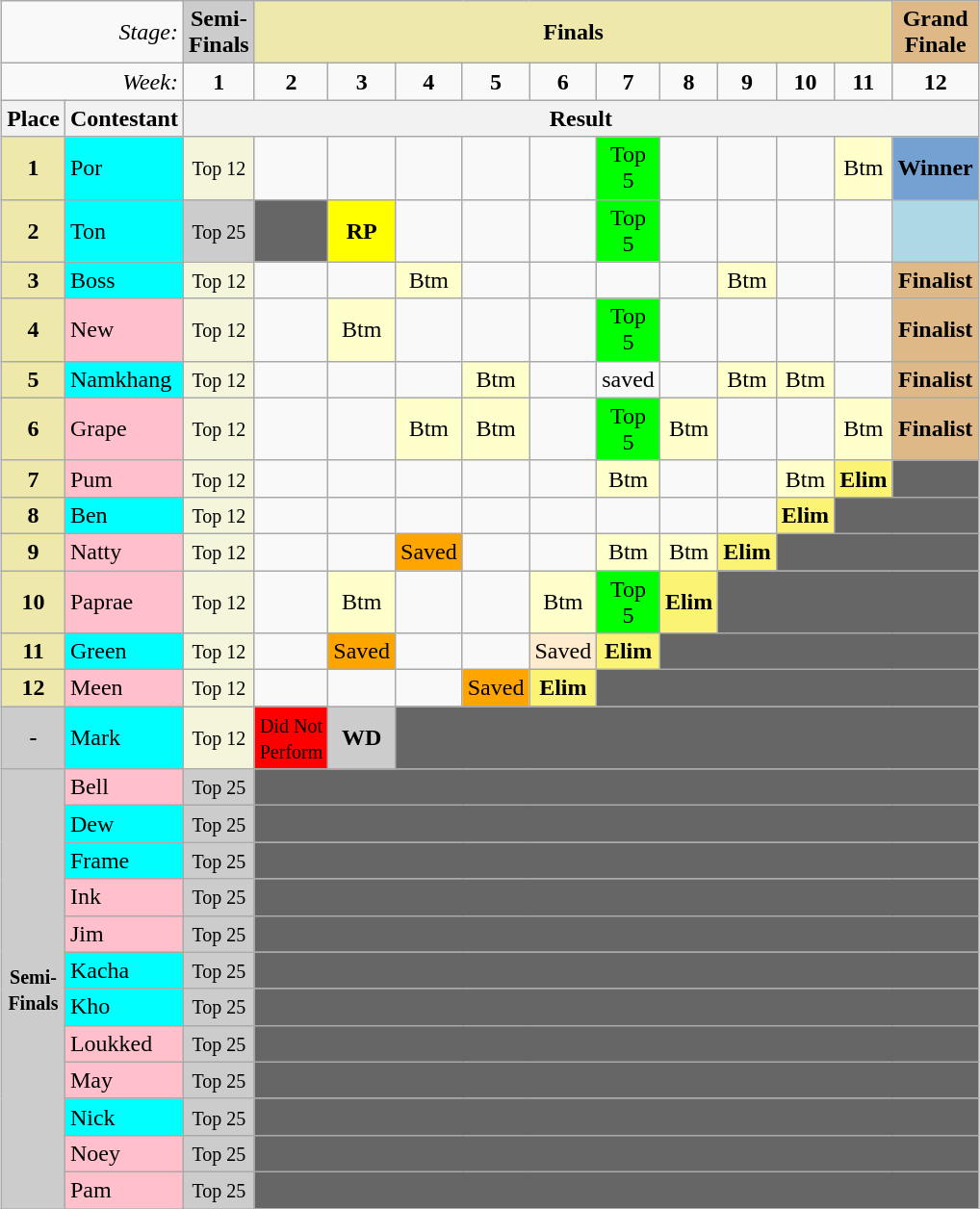<table class="wikitable" width=40% style="margin: 1em auto;">
<tr>
<td width=30% colspan="2" align="right"><em>Stage:</em></td>
<td colspan="1" bgcolor="CCCCCC" align="Center"><strong>Semi-Finals</strong></td>
<td colspan="10" bgcolor="palegoldenrod" align="Center"><strong>Finals</strong></td>
<td colspan="1" bgcolor="#DEB887" align="Center"><strong>Grand Finale</strong></td>
</tr>
<tr>
<td colspan="2" align="right"><em>Week:</em></td>
<td align="center"><strong>1</strong></td>
<td align="center"><strong>2</strong></td>
<td align="center"><strong>3</strong></td>
<td align="center"><strong>4</strong></td>
<td align="center"><strong>5</strong></td>
<td align="center"><strong>6</strong></td>
<td align="center"><strong>7</strong></td>
<td align="center"><strong>8</strong></td>
<td align="center"><strong>9</strong></td>
<td align="center"><strong>10</strong></td>
<td align="center"><strong>11</strong></td>
<td align="center"><strong>12</strong></td>
</tr>
<tr>
<th>Place</th>
<th>Contestant</th>
<th colspan="12" align="center">Result</th>
</tr>
<tr>
<td align="center" bgcolor="palegoldenrod"><strong>1</strong></td>
<td bgcolor="cyan">Por</td>
<td bgcolor="#F5F5DC" align="center"><small>Top 12</small></td>
<td></td>
<td></td>
<td></td>
<td></td>
<td></td>
<td bgcolor="lime" align="center">Top 5</td>
<td></td>
<td></td>
<td></td>
<td bgcolor="FFFFCC" align="center">Btm</td>
<td style="color:black; text-align:center; background-color:#75A1D2"><strong>Winner</strong></td>
</tr>
<tr>
<td align="center" bgcolor="palegoldenrod"><strong>2</strong></td>
<td bgcolor="cyan">Ton</td>
<td bgcolor="CCCCCC" align="center"><small>Top 25</small></td>
<td colspan="1" bgcolor="666666"></td>
<td bgcolor="yellow" align="center"><strong>RP</strong></td>
<td></td>
<td></td>
<td></td>
<td bgcolor="lime" align="center">Top 5</td>
<td></td>
<td></td>
<td></td>
<td></td>
<td bgcolor="lightblue" align="center"></td>
</tr>
<tr>
<td align="center" bgcolor="palegoldenrod"><strong>3</strong></td>
<td bgcolor="cyan">Boss</td>
<td bgcolor="#F5F5DC" align="center"><small>Top 12</small></td>
<td></td>
<td></td>
<td bgcolor="FFFFCC" align="center">Btm</td>
<td></td>
<td></td>
<td></td>
<td></td>
<td bgcolor="FFFFCC" align="center">Btm</td>
<td></td>
<td></td>
<td bgcolor="#DEB887" align="center"><strong>Finalist</strong></td>
</tr>
<tr>
<td align="center" bgcolor="palegoldenrod"><strong>4</strong></td>
<td bgcolor="pink">New</td>
<td bgcolor="#F5F5DC" align="center"><small>Top 12</small></td>
<td></td>
<td bgcolor="FFFFCC" align="center">Btm</td>
<td></td>
<td></td>
<td></td>
<td bgcolor="lime" align="center">Top 5</td>
<td></td>
<td></td>
<td></td>
<td></td>
<td bgcolor="#DEB887" align="center"><strong>Finalist</strong></td>
</tr>
<tr>
<td align="center" bgcolor="palegoldenrod"><strong>5</strong></td>
<td bgcolor="cyan">Namkhang</td>
<td bgcolor="#F5F5DC" align="center"><small>Top 12</small></td>
<td></td>
<td></td>
<td></td>
<td bgcolor="FFFFCC" align="center">Btm</td>
<td></td>
<td><span>saved</span></td>
<td></td>
<td bgcolor="FFFFCC" align="center">Btm</td>
<td bgcolor="FFFFCC" align="center">Btm</td>
<td></td>
<td bgcolor="#DEB887" align="center"><strong>Finalist</strong></td>
</tr>
<tr>
<td align="center" bgcolor="palegoldenrod"><strong>6</strong></td>
<td bgcolor="pink">Grape</td>
<td bgcolor="#F5F5DC" align="center"><small>Top 12</small></td>
<td></td>
<td></td>
<td bgcolor="FFFFCC" align="center">Btm</td>
<td bgcolor="FFFFCC" align="center">Btm</td>
<td></td>
<td bgcolor="lime" align="center">Top 5</td>
<td bgcolor="FFFFCC" align="center">Btm</td>
<td></td>
<td></td>
<td bgcolor="FFFFCC" align="center">Btm</td>
<td bgcolor="#DEB887" align="center"><strong>Finalist</strong></td>
</tr>
<tr>
<td align="center" bgcolor="palegoldenrod"><strong>7</strong></td>
<td bgcolor="pink">Pum</td>
<td bgcolor="#F5F5DC" align="center"><small>Top 12</small></td>
<td></td>
<td></td>
<td></td>
<td></td>
<td></td>
<td bgcolor="FFFFCC" align="center">Btm</td>
<td></td>
<td></td>
<td bgcolor="FFFFCC" align="center">Btm</td>
<td bgcolor="FBF373" align="center"><strong>Elim</strong></td>
<td colspan="6" bgcolor="666666"></td>
</tr>
<tr>
<td align="center" bgcolor="palegoldenrod"><strong>8</strong></td>
<td bgcolor="cyan">Ben</td>
<td bgcolor="#F5F5DC" align="center"><small>Top 12</small></td>
<td></td>
<td></td>
<td></td>
<td></td>
<td></td>
<td></td>
<td></td>
<td></td>
<td bgcolor="FBF373" align="center"><strong>Elim</strong></td>
<td colspan="6" bgcolor="666666"></td>
</tr>
<tr>
<td align="center" bgcolor="palegoldenrod"><strong>9</strong></td>
<td bgcolor="pink">Natty</td>
<td bgcolor="#F5F5DC" align="center"><small>Top 12</small></td>
<td></td>
<td></td>
<td bgcolor="orange" align="center">Saved</td>
<td></td>
<td></td>
<td bgcolor="FFFFCC" align="center">Btm</td>
<td bgcolor="FFFFCC" align="center">Btm</td>
<td bgcolor="FBF373" align="center"><strong>Elim</strong></td>
<td colspan="6" bgcolor="666666"></td>
</tr>
<tr>
<td align="center" bgcolor="palegoldenrod"><strong>10</strong></td>
<td bgcolor="pink">Paprae</td>
<td bgcolor="#F5F5DC" align="center"><small>Top 12</small></td>
<td></td>
<td bgcolor="FFFFCC" align="center">Btm</td>
<td></td>
<td></td>
<td bgcolor="FFFFCC" align="center">Btm</td>
<td bgcolor="lime" align="center">Top 5</td>
<td bgcolor="FBF373" align="center"><strong>Elim</strong></td>
<td colspan="6" bgcolor="666666"></td>
</tr>
<tr>
<td align="center" bgcolor="palegoldenrod"><strong>11</strong></td>
<td bgcolor="cyan">Green</td>
<td bgcolor="#F5F5DC" align="center"><small>Top 12</small></td>
<td></td>
<td bgcolor="orange" align="center">Saved</td>
<td></td>
<td></td>
<td bgcolor="#FFEBCD" align="center">Saved</td>
<td bgcolor="FBF373" align="center"><strong>Elim</strong></td>
<td colspan="6" bgcolor="666666"></td>
</tr>
<tr>
<td align="center" bgcolor="palegoldenrod"><strong>12</strong></td>
<td bgcolor="pink">Meen</td>
<td bgcolor="#F5F5DC" align="center"><small>Top 12</small></td>
<td></td>
<td></td>
<td></td>
<td bgcolor="orange" align="center">Saved</td>
<td bgcolor="FBF373" align="center"><strong>Elim</strong></td>
<td colspan="6" bgcolor="666666"></td>
</tr>
<tr>
<td align="center" bgcolor="CCCCCC"><strong>-</strong></td>
<td bgcolor="cyan">Mark</td>
<td bgcolor="#F5F5DC" align="center"><small>Top 12</small></td>
<td bgcolor="red" align="center"><small>Did Not Perform</small></td>
<td bgcolor="CCCCCC" align="center"><strong>WD</strong></td>
<td colspan="9" bgcolor="666666"></td>
</tr>
<tr>
<td align="center" bgcolor="#CCCCCC" rowspan="12"><small><strong>Semi-<br>Finals</strong></small></td>
<td bgcolor="pink">Bell</td>
<td bgcolor="CCCCCC" align="center"><small>Top 25</small></td>
<td colspan="11" bgcolor="666666"></td>
</tr>
<tr>
<td bgcolor="cyan">Dew</td>
<td bgcolor="CCCCCC" align="center"><small>Top 25</small></td>
<td colspan="11" bgcolor="666666"></td>
</tr>
<tr>
<td bgcolor="cyan">Frame</td>
<td bgcolor="CCCCCC" align="center"><small>Top 25</small></td>
<td colspan="11" bgcolor="666666"></td>
</tr>
<tr>
<td bgcolor="pink">Ink</td>
<td bgcolor="CCCCCC" align="center"><small>Top 25</small></td>
<td colspan="11" bgcolor="666666"></td>
</tr>
<tr>
<td bgcolor="pink">Jim</td>
<td bgcolor="CCCCCC" align="center"><small>Top 25</small></td>
<td colspan="11" bgcolor="666666"></td>
</tr>
<tr>
<td bgcolor="cyan">Kacha</td>
<td bgcolor="CCCCCC" align="center"><small>Top 25</small></td>
<td colspan="11" bgcolor="666666"></td>
</tr>
<tr>
<td bgcolor="cyan">Kho</td>
<td bgcolor="CCCCCC" align="center"><small>Top 25</small></td>
<td colspan="11" bgcolor="666666"></td>
</tr>
<tr>
<td bgcolor="pink">Loukked</td>
<td bgcolor="CCCCCC" align="center"><small>Top 25</small></td>
<td colspan="11" bgcolor="666666"></td>
</tr>
<tr>
<td bgcolor="pink">May</td>
<td bgcolor="CCCCCC" align="center"><small>Top 25</small></td>
<td colspan="11" bgcolor="666666"></td>
</tr>
<tr>
<td bgcolor="cyan">Nick</td>
<td bgcolor="CCCCCC" align="center"><small>Top 25</small></td>
<td colspan="11" bgcolor="666666"></td>
</tr>
<tr>
<td bgcolor="pink">Noey</td>
<td bgcolor="CCCCCC" align="center"><small>Top 25</small></td>
<td colspan="11" bgcolor="666666"></td>
</tr>
<tr>
<td bgcolor="pink">Pam</td>
<td bgcolor="CCCCCC" align="center"><small>Top 25</small></td>
<td colspan="11" bgcolor="666666"></td>
</tr>
<tr>
</tr>
</table>
